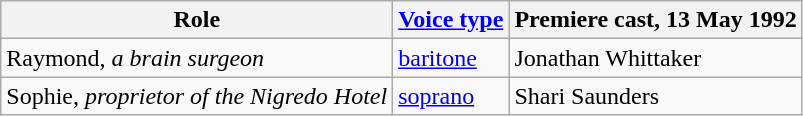<table class="wikitable">
<tr>
<th>Role</th>
<th><a href='#'>Voice type</a></th>
<th>Premiere cast, 13 May 1992</th>
</tr>
<tr>
<td>Raymond, <em> a brain surgeon</em></td>
<td><a href='#'>baritone</a></td>
<td>Jonathan Whittaker</td>
</tr>
<tr>
<td>Sophie, <em>proprietor of the Nigredo Hotel </em></td>
<td><a href='#'>soprano</a></td>
<td>Shari Saunders</td>
</tr>
</table>
